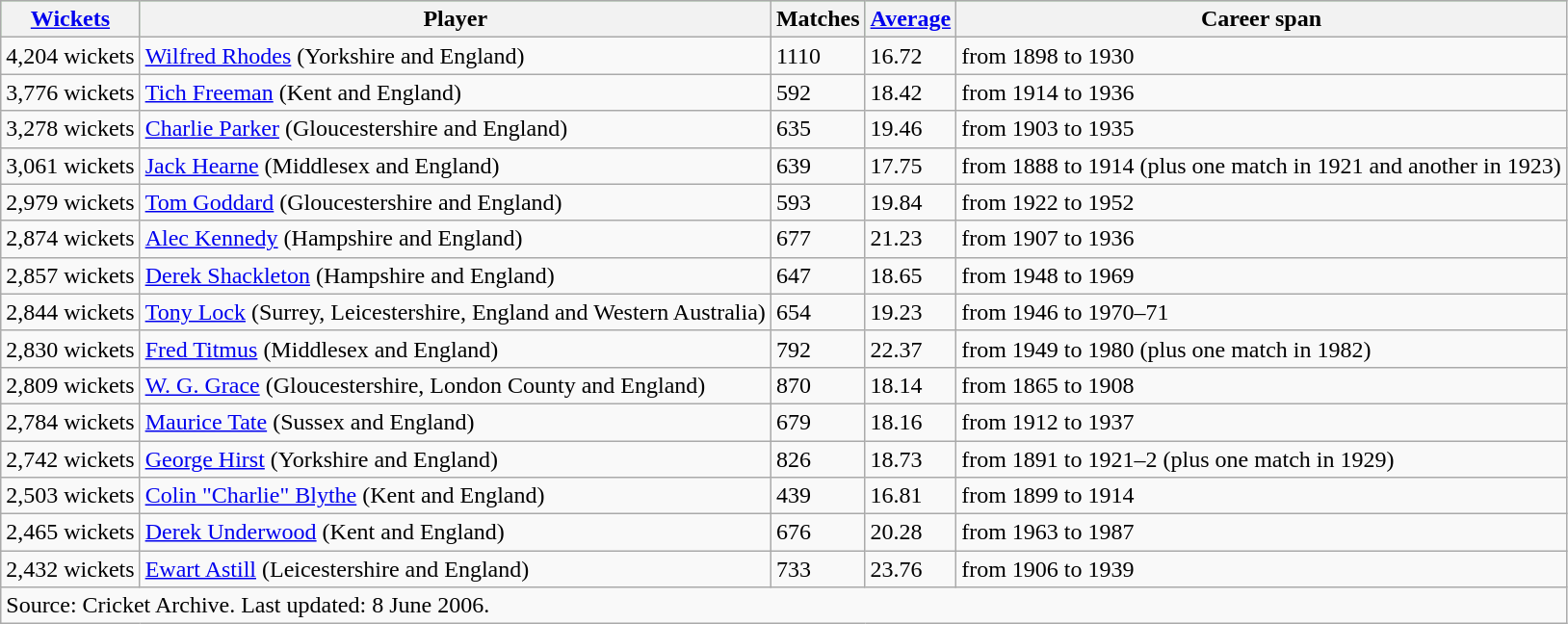<table class="wikitable">
<tr style="background:#90ee90;">
<th><a href='#'>Wickets</a></th>
<th>Player</th>
<th>Matches</th>
<th><a href='#'>Average</a></th>
<th>Career span</th>
</tr>
<tr>
<td>4,204 wickets</td>
<td><a href='#'>Wilfred Rhodes</a> (Yorkshire and England)</td>
<td>1110</td>
<td>16.72</td>
<td>from 1898 to 1930</td>
</tr>
<tr>
<td>3,776 wickets</td>
<td><a href='#'>Tich Freeman</a> (Kent and England)</td>
<td>592</td>
<td>18.42</td>
<td>from 1914 to 1936</td>
</tr>
<tr>
<td>3,278 wickets</td>
<td><a href='#'>Charlie Parker</a> (Gloucestershire and England)</td>
<td>635</td>
<td>19.46</td>
<td>from 1903 to 1935</td>
</tr>
<tr>
<td>3,061 wickets</td>
<td><a href='#'>Jack Hearne</a> (Middlesex and England)</td>
<td>639</td>
<td>17.75</td>
<td>from 1888 to 1914 (plus one match in 1921 and another in 1923)</td>
</tr>
<tr>
<td>2,979 wickets</td>
<td><a href='#'>Tom Goddard</a> (Gloucestershire and England)</td>
<td>593</td>
<td>19.84</td>
<td>from 1922 to 1952</td>
</tr>
<tr>
<td>2,874 wickets</td>
<td><a href='#'>Alec Kennedy</a> (Hampshire and England)</td>
<td>677</td>
<td>21.23</td>
<td>from 1907 to 1936</td>
</tr>
<tr>
<td>2,857 wickets</td>
<td><a href='#'>Derek Shackleton</a> (Hampshire and England)</td>
<td>647</td>
<td>18.65</td>
<td>from 1948 to 1969</td>
</tr>
<tr>
<td>2,844 wickets</td>
<td><a href='#'>Tony Lock</a> (Surrey, Leicestershire, England and Western Australia)</td>
<td>654</td>
<td>19.23</td>
<td>from 1946 to 1970–71</td>
</tr>
<tr>
<td>2,830 wickets</td>
<td><a href='#'>Fred Titmus</a> (Middlesex and England)</td>
<td>792</td>
<td>22.37</td>
<td>from 1949 to 1980 (plus one match in 1982)</td>
</tr>
<tr>
<td>2,809 wickets</td>
<td><a href='#'>W. G. Grace</a> (Gloucestershire, London County and England)</td>
<td>870</td>
<td>18.14</td>
<td>from 1865 to 1908</td>
</tr>
<tr>
<td>2,784 wickets</td>
<td><a href='#'>Maurice Tate</a> (Sussex and England)</td>
<td>679</td>
<td>18.16</td>
<td>from 1912 to 1937</td>
</tr>
<tr>
<td>2,742 wickets</td>
<td><a href='#'>George Hirst</a> (Yorkshire and England)</td>
<td>826</td>
<td>18.73</td>
<td>from 1891 to 1921–2 (plus one match in 1929)</td>
</tr>
<tr>
<td>2,503 wickets</td>
<td><a href='#'>Colin "Charlie" Blythe</a> (Kent and England)</td>
<td>439</td>
<td>16.81</td>
<td>from 1899 to 1914</td>
</tr>
<tr>
<td>2,465 wickets</td>
<td><a href='#'>Derek Underwood</a> (Kent and England)</td>
<td>676</td>
<td>20.28</td>
<td>from 1963 to 1987</td>
</tr>
<tr>
<td>2,432 wickets</td>
<td><a href='#'>Ewart Astill</a> (Leicestershire and England)</td>
<td>733</td>
<td>23.76</td>
<td>from 1906 to 1939</td>
</tr>
<tr>
<td colspan="5">Source: Cricket Archive. Last updated: 8 June 2006.</td>
</tr>
</table>
